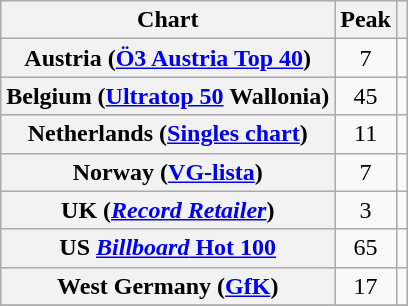<table class="wikitable sortable plainrowheaders" style="text-align:center;">
<tr>
<th scope="col">Chart</th>
<th scope="col">Peak</th>
<th scope="col" class="unsortable"></th>
</tr>
<tr>
<th scope="row">Austria (<a href='#'>Ö3 Austria Top 40</a>)</th>
<td>7</td>
<td></td>
</tr>
<tr>
<th scope="row">Belgium (<a href='#'>Ultratop 50</a> Wallonia)</th>
<td>45</td>
<td></td>
</tr>
<tr>
<th scope="row">Netherlands (<a href='#'>Singles chart</a>)</th>
<td>11</td>
<td></td>
</tr>
<tr>
<th scope="row">Norway (<a href='#'>VG-lista</a>)</th>
<td>7</td>
<td></td>
</tr>
<tr>
<th scope="row">UK (<em><a href='#'>Record Retailer</a></em>)</th>
<td>3</td>
<td></td>
</tr>
<tr>
<th scope="row">US <a href='#'><em>Billboard</em> Hot 100</a></th>
<td>65</td>
<td></td>
</tr>
<tr>
<th scope="row">West Germany (<a href='#'>GfK</a>)</th>
<td>17</td>
<td></td>
</tr>
<tr>
</tr>
</table>
